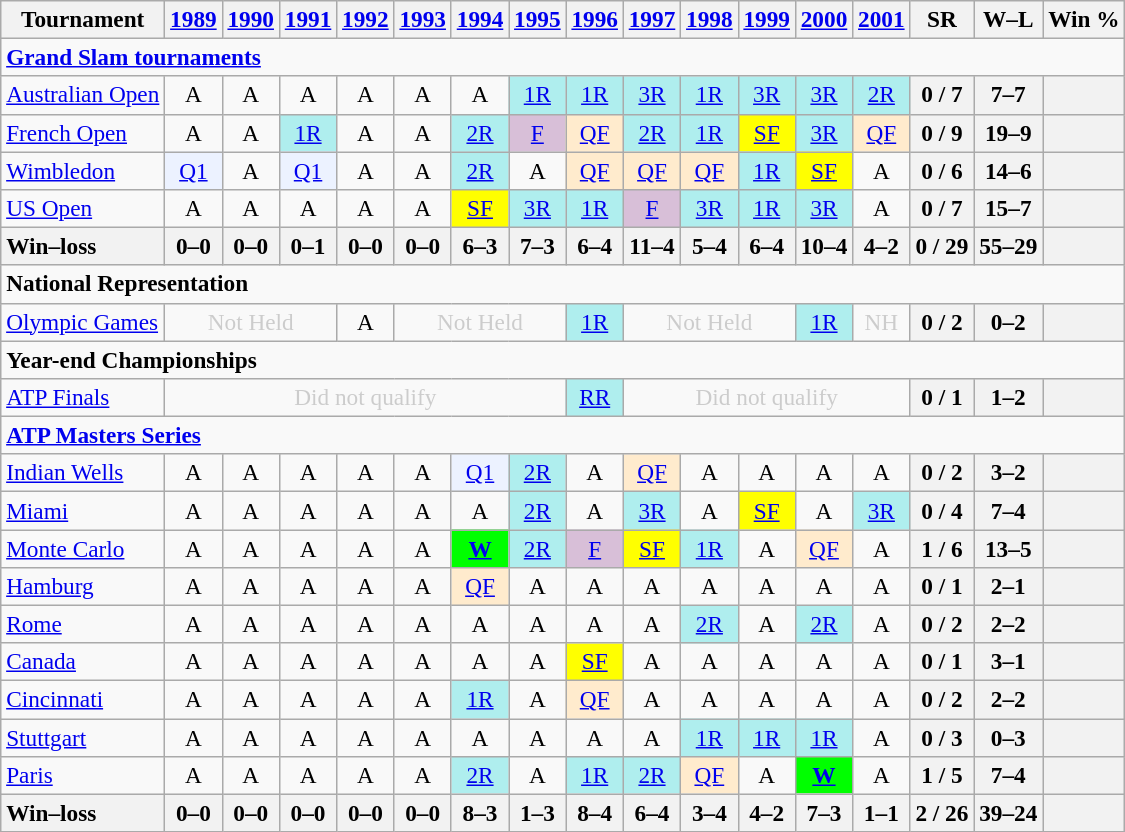<table class=wikitable style=text-align:center;font-size:97%>
<tr>
<th>Tournament</th>
<th><a href='#'>1989</a></th>
<th><a href='#'>1990</a></th>
<th><a href='#'>1991</a></th>
<th><a href='#'>1992</a></th>
<th><a href='#'>1993</a></th>
<th><a href='#'>1994</a></th>
<th><a href='#'>1995</a></th>
<th><a href='#'>1996</a></th>
<th><a href='#'>1997</a></th>
<th><a href='#'>1998</a></th>
<th><a href='#'>1999</a></th>
<th><a href='#'>2000</a></th>
<th><a href='#'>2001</a></th>
<th>SR</th>
<th>W–L</th>
<th>Win %</th>
</tr>
<tr>
<td colspan=23 align=left><strong><a href='#'>Grand Slam tournaments</a></strong></td>
</tr>
<tr>
<td align=left><a href='#'>Australian Open</a></td>
<td>A</td>
<td>A</td>
<td>A</td>
<td>A</td>
<td>A</td>
<td>A</td>
<td bgcolor=afeeee><a href='#'>1R</a></td>
<td bgcolor=afeeee><a href='#'>1R</a></td>
<td bgcolor=afeeee><a href='#'>3R</a></td>
<td bgcolor=afeeee><a href='#'>1R</a></td>
<td bgcolor=afeeee><a href='#'>3R</a></td>
<td bgcolor=afeeee><a href='#'>3R</a></td>
<td bgcolor=afeeee><a href='#'>2R</a></td>
<th>0 / 7</th>
<th>7–7</th>
<th></th>
</tr>
<tr>
<td align=left><a href='#'>French Open</a></td>
<td>A</td>
<td>A</td>
<td bgcolor=afeeee><a href='#'>1R</a></td>
<td>A</td>
<td>A</td>
<td bgcolor=afeeee><a href='#'>2R</a></td>
<td bgcolor=thistle><a href='#'>F</a></td>
<td bgcolor=ffebcd><a href='#'>QF</a></td>
<td bgcolor=afeeee><a href='#'>2R</a></td>
<td bgcolor=afeeee><a href='#'>1R</a></td>
<td bgcolor=yellow><a href='#'>SF</a></td>
<td bgcolor=afeeee><a href='#'>3R</a></td>
<td bgcolor=ffebcd><a href='#'>QF</a></td>
<th>0 / 9</th>
<th>19–9</th>
<th></th>
</tr>
<tr>
<td align=left><a href='#'>Wimbledon</a></td>
<td bgcolor=ecf2ff><a href='#'>Q1</a></td>
<td>A</td>
<td bgcolor=ecf2ff><a href='#'>Q1</a></td>
<td>A</td>
<td>A</td>
<td bgcolor=afeeee><a href='#'>2R</a></td>
<td>A</td>
<td bgcolor=ffebcd><a href='#'>QF</a></td>
<td bgcolor=ffebcd><a href='#'>QF</a></td>
<td bgcolor=ffebcd><a href='#'>QF</a></td>
<td bgcolor=afeeee><a href='#'>1R</a></td>
<td bgcolor=yellow><a href='#'>SF</a></td>
<td>A</td>
<th>0 / 6</th>
<th>14–6</th>
<th></th>
</tr>
<tr>
<td align=left><a href='#'>US Open</a></td>
<td>A</td>
<td>A</td>
<td>A</td>
<td>A</td>
<td>A</td>
<td bgcolor=yellow><a href='#'>SF</a></td>
<td bgcolor=afeeee><a href='#'>3R</a></td>
<td bgcolor=afeeee><a href='#'>1R</a></td>
<td bgcolor=thistle><a href='#'>F</a></td>
<td bgcolor=afeeee><a href='#'>3R</a></td>
<td bgcolor=afeeee><a href='#'>1R</a></td>
<td bgcolor=afeeee><a href='#'>3R</a></td>
<td>A</td>
<th>0 / 7</th>
<th>15–7</th>
<th></th>
</tr>
<tr>
<th style=text-align:left>Win–loss</th>
<th>0–0</th>
<th>0–0</th>
<th>0–1</th>
<th>0–0</th>
<th>0–0</th>
<th>6–3</th>
<th>7–3</th>
<th>6–4</th>
<th>11–4</th>
<th>5–4</th>
<th>6–4</th>
<th>10–4</th>
<th>4–2</th>
<th>0 / 29</th>
<th>55–29</th>
<th></th>
</tr>
<tr>
<td colspan=23 align=left><strong>National Representation</strong></td>
</tr>
<tr>
<td align=left><a href='#'>Olympic Games</a></td>
<td colspan=3 style=color:#cccccc>Not Held</td>
<td>A</td>
<td colspan=3 style=color:#cccccc>Not Held</td>
<td style=background:#afeeee><a href='#'>1R</a></td>
<td colspan=3 style=color:#cccccc>Not Held</td>
<td style=background:#afeeee><a href='#'>1R</a></td>
<td colspan=1 style=color:#cccccc>NH</td>
<th>0 / 2</th>
<th>0–2</th>
<th></th>
</tr>
<tr>
<td colspan=23 align=left><strong>Year-end Championships</strong></td>
</tr>
<tr>
<td align=left><a href='#'>ATP Finals</a></td>
<td colspan=7 style=color:#cccccc>Did not qualify</td>
<td style=background:#afeeee><a href='#'>RR</a></td>
<td colspan=5 style=color:#cccccc>Did not qualify</td>
<th>0 / 1</th>
<th>1–2</th>
<th></th>
</tr>
<tr>
<td colspan=23 align=left><strong><a href='#'>ATP Masters Series</a></strong></td>
</tr>
<tr>
<td align=left><a href='#'>Indian Wells</a></td>
<td>A</td>
<td>A</td>
<td>A</td>
<td>A</td>
<td>A</td>
<td bgcolor=ecf2ff><a href='#'>Q1</a></td>
<td bgcolor=afeeee><a href='#'>2R</a></td>
<td>A</td>
<td bgcolor=ffebcd><a href='#'>QF</a></td>
<td>A</td>
<td>A</td>
<td>A</td>
<td>A</td>
<th>0 / 2</th>
<th>3–2</th>
<th></th>
</tr>
<tr>
<td align=left><a href='#'>Miami</a></td>
<td>A</td>
<td>A</td>
<td>A</td>
<td>A</td>
<td>A</td>
<td>A</td>
<td bgcolor=afeeee><a href='#'>2R</a></td>
<td>A</td>
<td bgcolor=afeeee><a href='#'>3R</a></td>
<td>A</td>
<td bgcolor=yellow><a href='#'>SF</a></td>
<td>A</td>
<td bgcolor=afeeee><a href='#'>3R</a></td>
<th>0 / 4</th>
<th>7–4</th>
<th></th>
</tr>
<tr>
<td align=left><a href='#'>Monte Carlo</a></td>
<td>A</td>
<td>A</td>
<td>A</td>
<td>A</td>
<td>A</td>
<td bgcolor=lime><a href='#'><strong>W</strong></a></td>
<td bgcolor=afeeee><a href='#'>2R</a></td>
<td bgcolor=thistle><a href='#'>F</a></td>
<td bgcolor=yellow><a href='#'>SF</a></td>
<td bgcolor=afeeee><a href='#'>1R</a></td>
<td>A</td>
<td bgcolor=ffebcd><a href='#'>QF</a></td>
<td>A</td>
<th>1 / 6</th>
<th>13–5</th>
<th></th>
</tr>
<tr>
<td align=left><a href='#'>Hamburg</a></td>
<td>A</td>
<td>A</td>
<td>A</td>
<td>A</td>
<td>A</td>
<td bgcolor=ffebcd><a href='#'>QF</a></td>
<td>A</td>
<td>A</td>
<td>A</td>
<td>A</td>
<td>A</td>
<td>A</td>
<td>A</td>
<th>0 / 1</th>
<th>2–1</th>
<th></th>
</tr>
<tr>
<td align=left><a href='#'>Rome</a></td>
<td>A</td>
<td>A</td>
<td>A</td>
<td>A</td>
<td>A</td>
<td>A</td>
<td>A</td>
<td>A</td>
<td>A</td>
<td bgcolor=afeeee><a href='#'>2R</a></td>
<td>A</td>
<td bgcolor=afeeee><a href='#'>2R</a></td>
<td>A</td>
<th>0 / 2</th>
<th>2–2</th>
<th></th>
</tr>
<tr>
<td align=left><a href='#'>Canada</a></td>
<td>A</td>
<td>A</td>
<td>A</td>
<td>A</td>
<td>A</td>
<td>A</td>
<td>A</td>
<td bgcolor=yellow><a href='#'>SF</a></td>
<td>A</td>
<td>A</td>
<td>A</td>
<td>A</td>
<td>A</td>
<th>0 / 1</th>
<th>3–1</th>
<th></th>
</tr>
<tr>
<td align=left><a href='#'>Cincinnati</a></td>
<td>A</td>
<td>A</td>
<td>A</td>
<td>A</td>
<td>A</td>
<td bgcolor=afeeee><a href='#'>1R</a></td>
<td>A</td>
<td bgcolor=ffebcd><a href='#'>QF</a></td>
<td>A</td>
<td>A</td>
<td>A</td>
<td>A</td>
<td>A</td>
<th>0 / 2</th>
<th>2–2</th>
<th></th>
</tr>
<tr>
<td align=left><a href='#'>Stuttgart</a></td>
<td>A</td>
<td>A</td>
<td>A</td>
<td>A</td>
<td>A</td>
<td>A</td>
<td>A</td>
<td>A</td>
<td>A</td>
<td bgcolor=afeeee><a href='#'>1R</a></td>
<td bgcolor=afeeee><a href='#'>1R</a></td>
<td bgcolor=afeeee><a href='#'>1R</a></td>
<td>A</td>
<th>0 / 3</th>
<th>0–3</th>
<th></th>
</tr>
<tr>
<td align=left><a href='#'>Paris</a></td>
<td>A</td>
<td>A</td>
<td>A</td>
<td>A</td>
<td>A</td>
<td bgcolor=afeeee><a href='#'>2R</a></td>
<td>A</td>
<td bgcolor=afeeee><a href='#'>1R</a></td>
<td bgcolor=afeeee><a href='#'>2R</a></td>
<td bgcolor=ffebcd><a href='#'>QF</a></td>
<td>A</td>
<td bgcolor=lime><a href='#'><strong>W</strong></a></td>
<td>A</td>
<th>1 / 5</th>
<th>7–4</th>
<th></th>
</tr>
<tr>
<th style=text-align:left>Win–loss</th>
<th>0–0</th>
<th>0–0</th>
<th>0–0</th>
<th>0–0</th>
<th>0–0</th>
<th>8–3</th>
<th>1–3</th>
<th>8–4</th>
<th>6–4</th>
<th>3–4</th>
<th>4–2</th>
<th>7–3</th>
<th>1–1</th>
<th>2 / 26</th>
<th>39–24</th>
<th></th>
</tr>
</table>
